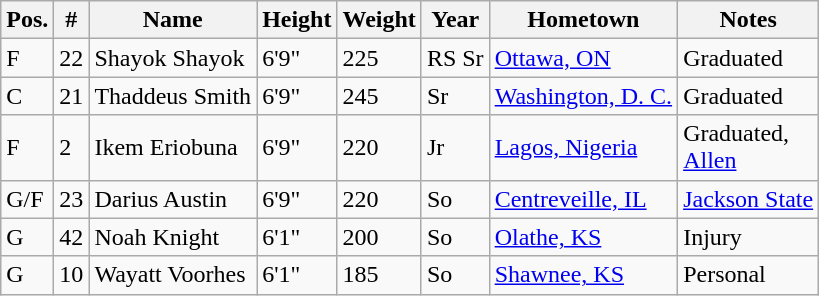<table class="wikitable sortable" border="1">
<tr>
<th>Pos.</th>
<th>#</th>
<th>Name</th>
<th>Height</th>
<th>Weight</th>
<th>Year</th>
<th>Hometown</th>
<th class="unsortable">Notes</th>
</tr>
<tr>
<td>F</td>
<td>22</td>
<td>Shayok Shayok</td>
<td>6'9"</td>
<td>225</td>
<td>RS Sr</td>
<td><a href='#'>Ottawa, ON</a></td>
<td>Graduated</td>
</tr>
<tr>
<td>C</td>
<td>21</td>
<td>Thaddeus Smith</td>
<td>6'9"</td>
<td>245</td>
<td>Sr</td>
<td><a href='#'>Washington, D. C.</a></td>
<td>Graduated</td>
</tr>
<tr>
<td>F</td>
<td>2</td>
<td>Ikem Eriobuna</td>
<td>6'9"</td>
<td>220</td>
<td>Jr</td>
<td><a href='#'>Lagos, Nigeria</a></td>
<td>Graduated,<br><a href='#'>Allen</a></td>
</tr>
<tr>
<td>G/F</td>
<td>23</td>
<td>Darius Austin</td>
<td>6'9"</td>
<td>220</td>
<td>So</td>
<td><a href='#'>Centreveille, IL</a></td>
<td><a href='#'>Jackson State</a></td>
</tr>
<tr>
<td>G</td>
<td>42</td>
<td>Noah Knight</td>
<td>6'1"</td>
<td>200</td>
<td>So</td>
<td><a href='#'>Olathe, KS</a></td>
<td>Injury</td>
</tr>
<tr>
<td>G</td>
<td>10</td>
<td>Wayatt Voorhes</td>
<td>6'1"</td>
<td>185</td>
<td>So</td>
<td><a href='#'>Shawnee, KS</a></td>
<td>Personal</td>
</tr>
</table>
